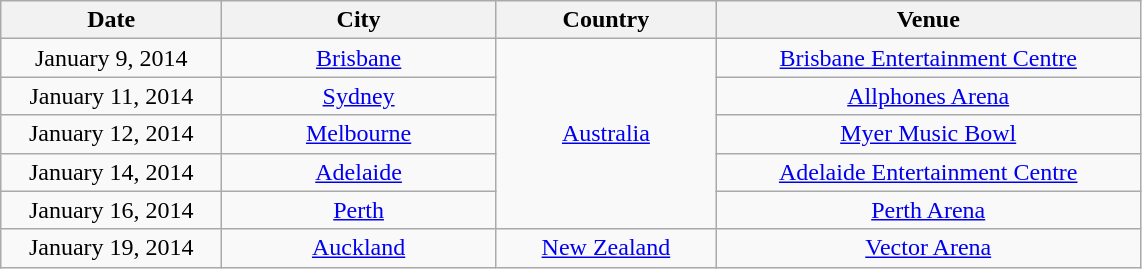<table class="wikitable" style="text-align:center;">
<tr>
<th style="width:140px;">Date</th>
<th style="width:175px;">City</th>
<th style="width:140px;">Country</th>
<th style="width:275px;">Venue</th>
</tr>
<tr>
<td>January 9, 2014</td>
<td><a href='#'>Brisbane</a></td>
<td rowspan="5"><a href='#'>Australia</a></td>
<td><a href='#'>Brisbane Entertainment Centre</a></td>
</tr>
<tr>
<td>January 11, 2014</td>
<td><a href='#'>Sydney</a></td>
<td><a href='#'>Allphones Arena</a></td>
</tr>
<tr>
<td>January 12, 2014</td>
<td><a href='#'>Melbourne</a></td>
<td><a href='#'>Myer Music Bowl</a></td>
</tr>
<tr>
<td>January 14, 2014</td>
<td><a href='#'>Adelaide</a></td>
<td><a href='#'>Adelaide Entertainment Centre</a></td>
</tr>
<tr>
<td>January 16, 2014</td>
<td><a href='#'>Perth</a></td>
<td><a href='#'>Perth Arena</a></td>
</tr>
<tr>
<td>January 19, 2014</td>
<td><a href='#'>Auckland</a></td>
<td><a href='#'>New Zealand</a></td>
<td><a href='#'>Vector Arena</a></td>
</tr>
</table>
